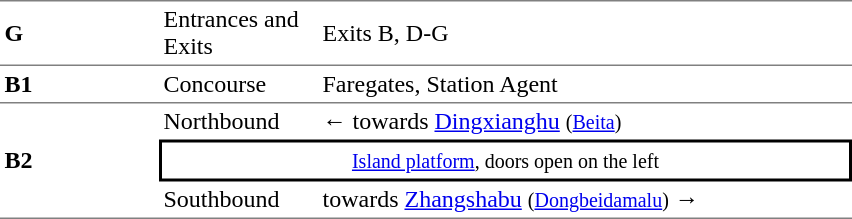<table cellspacing=0 cellpadding=3>
<tr>
<td style="border-top:solid 1px gray;border-bottom:solid 1px gray;" width=100><strong>G</strong></td>
<td style="border-top:solid 1px gray;border-bottom:solid 1px gray;" width=100>Entrances and Exits</td>
<td style="border-top:solid 1px gray;border-bottom:solid 1px gray;" width=350>Exits B, D-G</td>
</tr>
<tr>
<td style="border-bottom:solid 1px gray;"><strong>B1</strong></td>
<td style="border-bottom:solid 1px gray;">Concourse</td>
<td style="border-bottom:solid 1px gray;">Faregates, Station Agent</td>
</tr>
<tr>
<td style="border-bottom:solid 1px gray;" rowspan=3><strong>B2</strong></td>
<td>Northbound</td>
<td>←  towards <a href='#'>Dingxianghu</a> <small>(<a href='#'>Beita</a>)</small></td>
</tr>
<tr>
<td style="border-right:solid 2px black;border-left:solid 2px black;border-top:solid 2px black;border-bottom:solid 2px black;text-align:center;" colspan=2><small><a href='#'>Island platform</a>, doors open on the left</small></td>
</tr>
<tr>
<td style="border-bottom:solid 1px gray;">Southbound</td>
<td style="border-bottom:solid 1px gray;">  towards <a href='#'>Zhangshabu</a> <small>(<a href='#'>Dongbeidamalu</a>)</small> →</td>
</tr>
</table>
